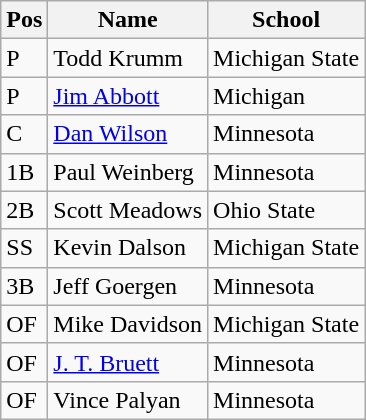<table class=wikitable>
<tr>
<th>Pos</th>
<th>Name</th>
<th>School</th>
</tr>
<tr>
<td>P</td>
<td>Todd Krumm</td>
<td>Michigan State</td>
</tr>
<tr>
<td>P</td>
<td><a href='#'>Jim Abbott</a></td>
<td>Michigan</td>
</tr>
<tr>
<td>C</td>
<td><a href='#'>Dan Wilson</a></td>
<td>Minnesota</td>
</tr>
<tr>
<td>1B</td>
<td>Paul Weinberg</td>
<td>Minnesota</td>
</tr>
<tr>
<td>2B</td>
<td>Scott Meadows</td>
<td>Ohio State</td>
</tr>
<tr>
<td>SS</td>
<td>Kevin Dalson</td>
<td>Michigan State</td>
</tr>
<tr>
<td>3B</td>
<td>Jeff Goergen</td>
<td>Minnesota</td>
</tr>
<tr>
<td>OF</td>
<td>Mike Davidson</td>
<td>Michigan State</td>
</tr>
<tr>
<td>OF</td>
<td><a href='#'>J. T. Bruett</a></td>
<td>Minnesota</td>
</tr>
<tr>
<td>OF</td>
<td>Vince Palyan</td>
<td>Minnesota</td>
</tr>
</table>
